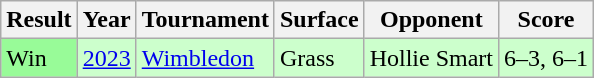<table class="sortable wikitable">
<tr>
<th>Result</th>
<th>Year</th>
<th>Tournament</th>
<th>Surface</th>
<th>Opponent</th>
<th>Score</th>
</tr>
<tr style="background:#CCFFCC;">
<td style="background:#98fb98;">Win</td>
<td><a href='#'>2023</a></td>
<td><a href='#'>Wimbledon</a></td>
<td>Grass</td>
<td> Hollie Smart</td>
<td>6–3, 6–1</td>
</tr>
</table>
